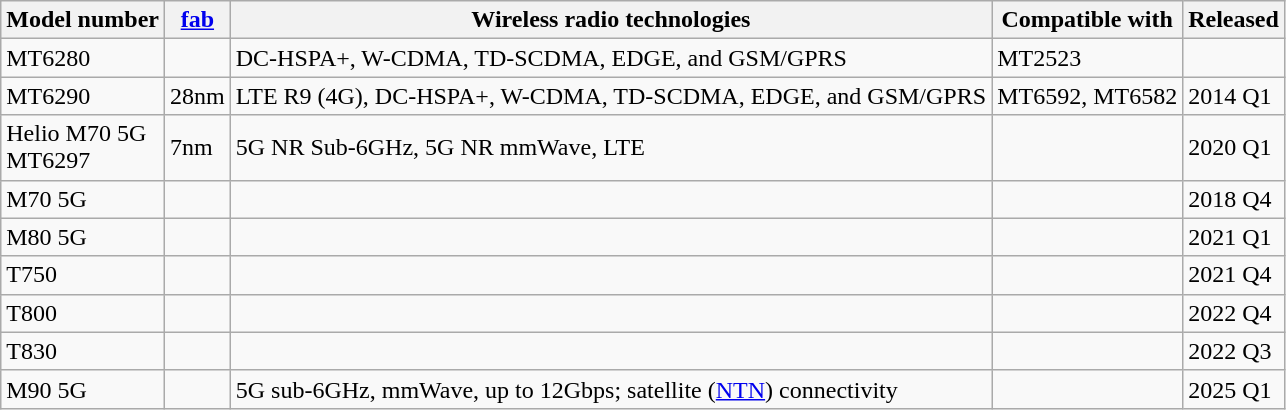<table class="wikitable">
<tr>
<th>Model number</th>
<th><a href='#'>fab</a></th>
<th>Wireless radio technologies</th>
<th>Compatible with</th>
<th>Released</th>
</tr>
<tr>
<td>MT6280</td>
<td></td>
<td>DC-HSPA+, W-CDMA, TD-SCDMA, EDGE, and GSM/GPRS</td>
<td>MT2523</td>
<td></td>
</tr>
<tr>
<td>MT6290</td>
<td>28nm</td>
<td>LTE R9 (4G), DC-HSPA+, W-CDMA, TD-SCDMA, EDGE, and GSM/GPRS</td>
<td>MT6592, MT6582</td>
<td>2014 Q1</td>
</tr>
<tr>
<td>Helio M70 5G<br>MT6297</td>
<td>7nm</td>
<td>5G NR Sub-6GHz, 5G NR mmWave, LTE</td>
<td></td>
<td>2020 Q1</td>
</tr>
<tr>
<td>M70 5G</td>
<td></td>
<td></td>
<td></td>
<td>2018 Q4</td>
</tr>
<tr>
<td>M80 5G</td>
<td></td>
<td></td>
<td></td>
<td>2021 Q1</td>
</tr>
<tr>
<td>T750</td>
<td></td>
<td></td>
<td></td>
<td>2021 Q4</td>
</tr>
<tr>
<td>T800</td>
<td></td>
<td></td>
<td></td>
<td>2022 Q4</td>
</tr>
<tr>
<td>T830</td>
<td></td>
<td></td>
<td></td>
<td>2022 Q3</td>
</tr>
<tr>
<td>M90 5G</td>
<td></td>
<td>5G sub-6GHz, mmWave, up to 12Gbps; satellite (<a href='#'>NTN</a>) connectivity</td>
<td></td>
<td>2025 Q1</td>
</tr>
</table>
